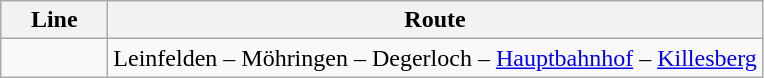<table class="wikitable">
<tr>
<th style="width:4em">Line</th>
<th>Route</th>
</tr>
<tr>
<td align="center"></td>
<td>Leinfelden – Möhringen – Degerloch – <a href='#'>Hauptbahnhof</a> – <a href='#'>Killesberg</a></td>
</tr>
</table>
